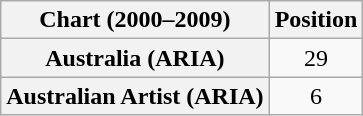<table class="wikitable plainrowheaders" style="text-align:center">
<tr>
<th scope="col">Chart (2000–2009)</th>
<th scope="col">Position</th>
</tr>
<tr>
<th scope="row">Australia (ARIA)</th>
<td>29</td>
</tr>
<tr>
<th scope="row">Australian Artist (ARIA)</th>
<td>6</td>
</tr>
</table>
